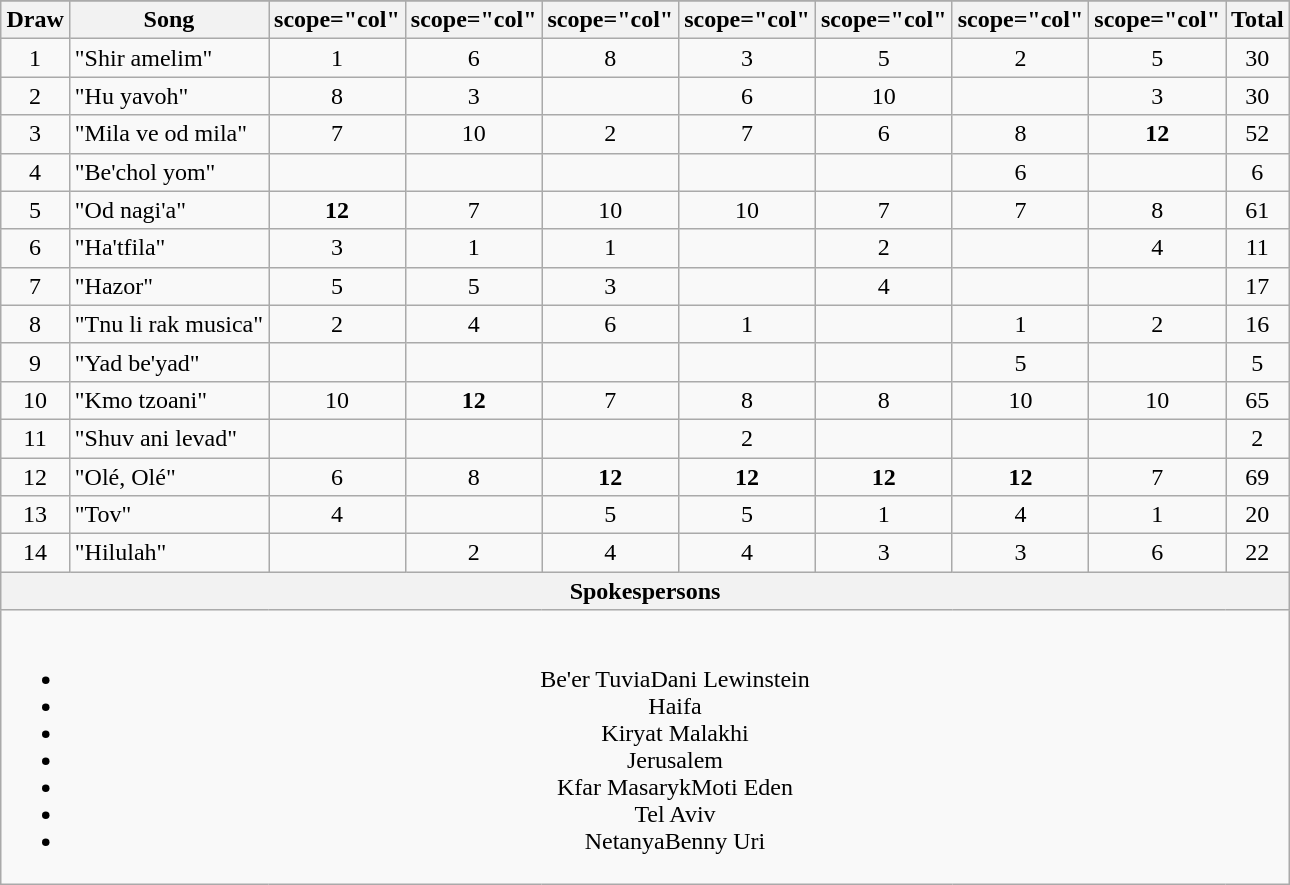<table class="wikitable plainrowheaders" style="margin: 1em auto 1em auto; text-align:center;">
<tr>
</tr>
<tr>
<th scope="col">Draw</th>
<th scope="col">Song</th>
<th>scope="col" </th>
<th>scope="col" </th>
<th>scope="col" </th>
<th>scope="col" </th>
<th>scope="col" </th>
<th>scope="col" </th>
<th>scope="col" </th>
<th scope="col">Total</th>
</tr>
<tr>
<td>1</td>
<td align="left">"Shir amelim"</td>
<td style="text-align:center">1</td>
<td style="text-align:center">6</td>
<td style="text-align:center">8</td>
<td style="text-align:center">3</td>
<td style="text-align:center">5</td>
<td style="text-align:center">2</td>
<td style="text-align:center">5</td>
<td style="text-align:center">30</td>
</tr>
<tr>
<td>2</td>
<td align="left">"Hu yavoh"</td>
<td style="text-align:center">8</td>
<td style="text-align:center">3</td>
<td style="text-align:center"></td>
<td style="text-align:center">6</td>
<td style="text-align:center">10</td>
<td style="text-align:center"></td>
<td style="text-align:center">3</td>
<td style="text-align:center">30</td>
</tr>
<tr>
<td>3</td>
<td align="left">"Mila ve od mila"</td>
<td style="text-align:center">7</td>
<td style="text-align:center">10</td>
<td style="text-align:center">2</td>
<td style="text-align:center">7</td>
<td style="text-align:center">6</td>
<td style="text-align:center">8</td>
<td style="text-align:center"><strong>12</strong></td>
<td style="text-align:center">52</td>
</tr>
<tr>
<td>4</td>
<td align="left">"Be'chol yom"</td>
<td style="text-align:center"></td>
<td style="text-align:center"></td>
<td style="text-align:center"></td>
<td style="text-align:center"></td>
<td style="text-align:center"></td>
<td style="text-align:center">6</td>
<td style="text-align:center"></td>
<td style="text-align:center">6</td>
</tr>
<tr>
<td>5</td>
<td align="left">"Od nagi'a"</td>
<td style="text-align:center"><strong>12</strong></td>
<td style="text-align:center">7</td>
<td style="text-align:center">10</td>
<td style="text-align:center">10</td>
<td style="text-align:center">7</td>
<td style="text-align:center">7</td>
<td style="text-align:center">8</td>
<td style="text-align:center">61</td>
</tr>
<tr>
<td>6</td>
<td align="left">"Ha'tfila"</td>
<td style="text-align:center">3</td>
<td style="text-align:center">1</td>
<td style="text-align:center">1</td>
<td style="text-align:center"></td>
<td style="text-align:center">2</td>
<td style="text-align:center"></td>
<td style="text-align:center">4</td>
<td style="text-align:center">11</td>
</tr>
<tr>
<td>7</td>
<td align="left">"Hazor"</td>
<td style="text-align:center">5</td>
<td style="text-align:center">5</td>
<td style="text-align:center">3</td>
<td style="text-align:center"></td>
<td style="text-align:center">4</td>
<td style="text-align:center"></td>
<td style="text-align:center"></td>
<td style="text-align:center">17</td>
</tr>
<tr>
<td>8</td>
<td align="left">"Tnu li rak musica"</td>
<td style="text-align:center">2</td>
<td style="text-align:center">4</td>
<td style="text-align:center">6</td>
<td style="text-align:center">1</td>
<td style="text-align:center"></td>
<td style="text-align:center">1</td>
<td style="text-align:center">2</td>
<td style="text-align:center">16</td>
</tr>
<tr>
<td>9</td>
<td align="left">"Yad be'yad"</td>
<td style="text-align:center"></td>
<td style="text-align:center"></td>
<td style="text-align:center"></td>
<td style="text-align:center"></td>
<td style="text-align:center"></td>
<td style="text-align:center">5</td>
<td style="text-align:center"></td>
<td style="text-align:center">5</td>
</tr>
<tr>
<td>10</td>
<td align="left">"Kmo tzoani"</td>
<td style="text-align:center">10</td>
<td style="text-align:center"><strong>12</strong></td>
<td style="text-align:center">7</td>
<td style="text-align:center">8</td>
<td style="text-align:center">8</td>
<td style="text-align:center">10</td>
<td style="text-align:center">10</td>
<td style="text-align:center">65</td>
</tr>
<tr>
<td>11</td>
<td align="left">"Shuv ani levad"</td>
<td style="text-align:center"></td>
<td style="text-align:center"></td>
<td style="text-align:center"></td>
<td style="text-align:center">2</td>
<td style="text-align:center"></td>
<td style="text-align:center"></td>
<td style="text-align:center"></td>
<td style="text-align:center">2</td>
</tr>
<tr>
<td>12</td>
<td align="left">"Olé, Olé"</td>
<td style="text-align:center">6</td>
<td style="text-align:center">8</td>
<td style="text-align:center"><strong>12</strong></td>
<td style="text-align:center"><strong>12</strong></td>
<td style="text-align:center"><strong>12</strong></td>
<td style="text-align:center"><strong>12</strong></td>
<td style="text-align:center">7</td>
<td style="text-align:center">69</td>
</tr>
<tr>
<td>13</td>
<td align="left">"Tov"</td>
<td style="text-align:center">4</td>
<td style="text-align:center"></td>
<td style="text-align:center">5</td>
<td style="text-align:center">5</td>
<td style="text-align:center">1</td>
<td style="text-align:center">4</td>
<td style="text-align:center">1</td>
<td style="text-align:center">20</td>
</tr>
<tr>
<td>14</td>
<td align="left">"Hilulah"</td>
<td style="text-align:center"></td>
<td style="text-align:center">2</td>
<td style="text-align:center">4</td>
<td style="text-align:center">4</td>
<td style="text-align:center">3</td>
<td style="text-align:center">3</td>
<td style="text-align:center">6</td>
<td style="text-align:center">22</td>
</tr>
<tr>
<th colspan="10">Spokespersons</th>
</tr>
<tr>
<td colspan="10"><br><ul><li>Be'er TuviaDani Lewinstein</li><li>Haifa</li><li>Kiryat Malakhi</li><li>Jerusalem</li><li>Kfar MasarykMoti Eden</li><li>Tel Aviv</li><li>NetanyaBenny Uri</li></ul></td>
</tr>
</table>
